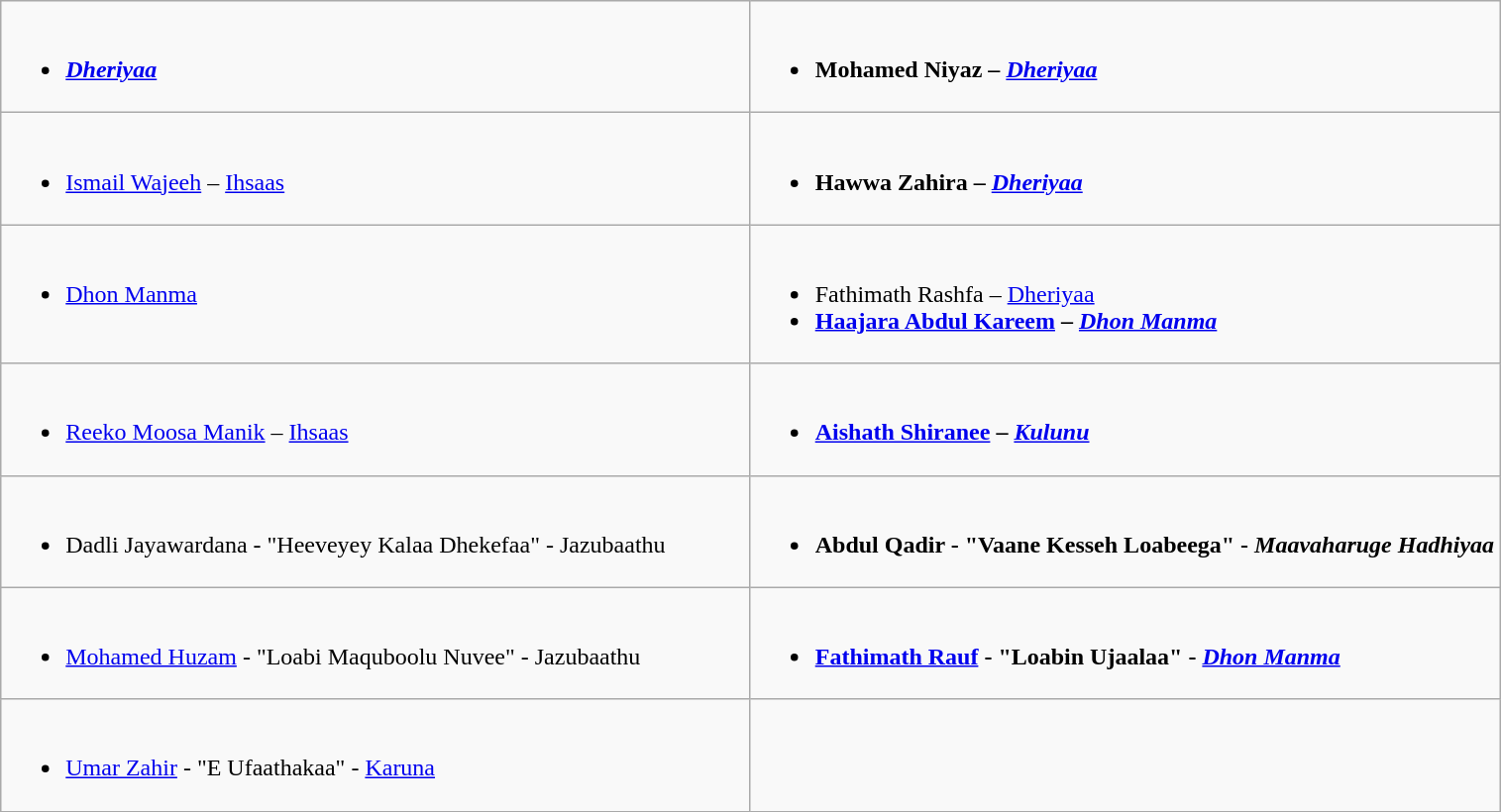<table class=wikitable>
<tr>
<td style="vertical-align:top; width:50%;"><br><ul><li><strong><em><a href='#'>Dheriyaa</a></em></strong></li></ul></td>
<td style="vertical-align:top; width:50%;"><br><ul><li><strong>Mohamed Niyaz – <em><a href='#'>Dheriyaa</a><strong><em></li></ul></td>
</tr>
<tr>
<td style="vertical-align:top; width:50%;"><br><ul><li></strong><a href='#'>Ismail Wajeeh</a> – </em><a href='#'>Ihsaas</a></em></strong></li></ul></td>
<td style="vertical-align:top; width:50%;"><br><ul><li><strong>Hawwa Zahira – <em><a href='#'>Dheriyaa</a><strong><em></li></ul></td>
</tr>
<tr>
<td style="vertical-align:top; width:50%;"><br><ul><li></em></strong><a href='#'>Dhon Manma</a><strong><em></li></ul></td>
<td style="vertical-align:top; width:50%;"><br><ul><li></strong>Fathimath Rashfa – </em><a href='#'>Dheriyaa</a></em></strong></li><li><strong><a href='#'>Haajara Abdul Kareem</a> – <em><a href='#'>Dhon Manma</a><strong><em></li></ul></td>
</tr>
<tr>
<td style="vertical-align:top; width:50%;"><br><ul><li></strong><a href='#'>Reeko Moosa Manik</a> – </em><a href='#'>Ihsaas</a></em></strong></li></ul></td>
<td style="vertical-align:top; width:50%;"><br><ul><li><strong><a href='#'>Aishath Shiranee</a> – <em><a href='#'>Kulunu</a><strong><em></li></ul></td>
</tr>
<tr>
<td style="vertical-align:top; width:50%;"><br><ul><li></strong>Dadli Jayawardana - "Heeveyey Kalaa Dhekefaa" - </em>Jazubaathu</em></strong></li></ul></td>
<td style="vertical-align:top; width:50%;"><br><ul><li><strong>Abdul Qadir - "Vaane Kesseh Loabeega" - <em>Maavaharuge Hadhiyaa<strong><em></li></ul></td>
</tr>
<tr>
<td style="vertical-align:top; width:50%;"><br><ul><li></strong><a href='#'>Mohamed Huzam</a> - "Loabi Maquboolu Nuvee" - </em>Jazubaathu</em></strong></li></ul></td>
<td style="vertical-align:top; width:50%;"><br><ul><li><strong><a href='#'>Fathimath Rauf</a> - "Loabin Ujaalaa" - <em><a href='#'>Dhon Manma</a><strong><em></li></ul></td>
</tr>
<tr>
<td style="vertical-align:top; width:50%;"><br><ul><li></strong><a href='#'>Umar Zahir</a> - "E Ufaathakaa" - </em><a href='#'>Karuna</a></em></strong></li></ul></td>
</tr>
<tr>
</tr>
</table>
